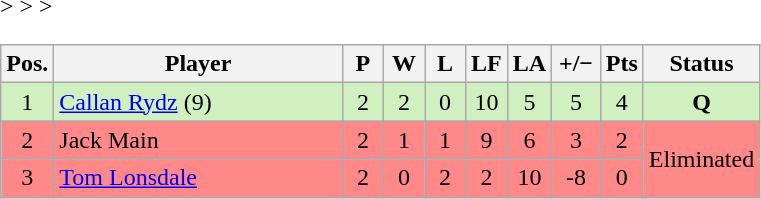<table class="wikitable" style="text-align:center; margin: 1em auto 1em auto, align:left">
<tr>
<th width=20>Pos.</th>
<th width=185>Player</th>
<th width=20>P</th>
<th width=20>W</th>
<th width=20>L</th>
<th width=20>LF</th>
<th width=20>LA</th>
<th width=25>+/−</th>
<th width=20>Pts</th>
<th width=70>Status</th>
</tr>
<tr style="background:#D0F0C0;" -->>
<td>1</td>
<td align=left> <a href='#'>Callan Rydz</a> (9)</td>
<td>2</td>
<td>2</td>
<td>0</td>
<td>10</td>
<td>5</td>
<td>5</td>
<td>4</td>
<td rowspan=1><strong>Q</strong></td>
</tr>
<tr style="background:#FF8888;" -->>
<td>2</td>
<td align=left> Jack Main</td>
<td>2</td>
<td>1</td>
<td>1</td>
<td>9</td>
<td>6</td>
<td>3</td>
<td>2</td>
<td rowspan=2>Eliminated</td>
</tr>
<tr style="background:#FF8888;" -->>
<td>3</td>
<td align=left> <a href='#'>Tom Lonsdale</a></td>
<td>2</td>
<td>0</td>
<td>2</td>
<td>2</td>
<td>10</td>
<td>-8</td>
<td>0</td>
</tr>
</table>
